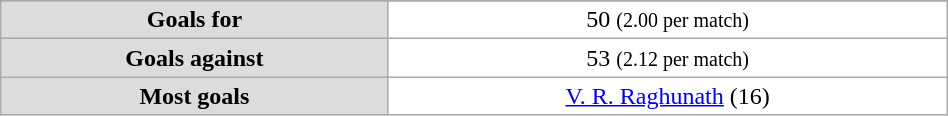<table class="wikitable" style="width:50%;text-align:center">
<tr>
</tr>
<tr>
<td style="background:gainsboro;"><strong>Goals for</strong></td>
<td style="background:white;">50 <small>(2.00 per match)</small></td>
</tr>
<tr>
<td style="background:gainsboro;"><strong>Goals against</strong></td>
<td style="background:white;">53 <small>(2.12 per match)</small></td>
</tr>
<tr>
<td style="background:gainsboro;"><strong>Most goals</strong></td>
<td style="background:white;"><a href='#'>V. R. Raghunath</a> (16)</td>
</tr>
</table>
